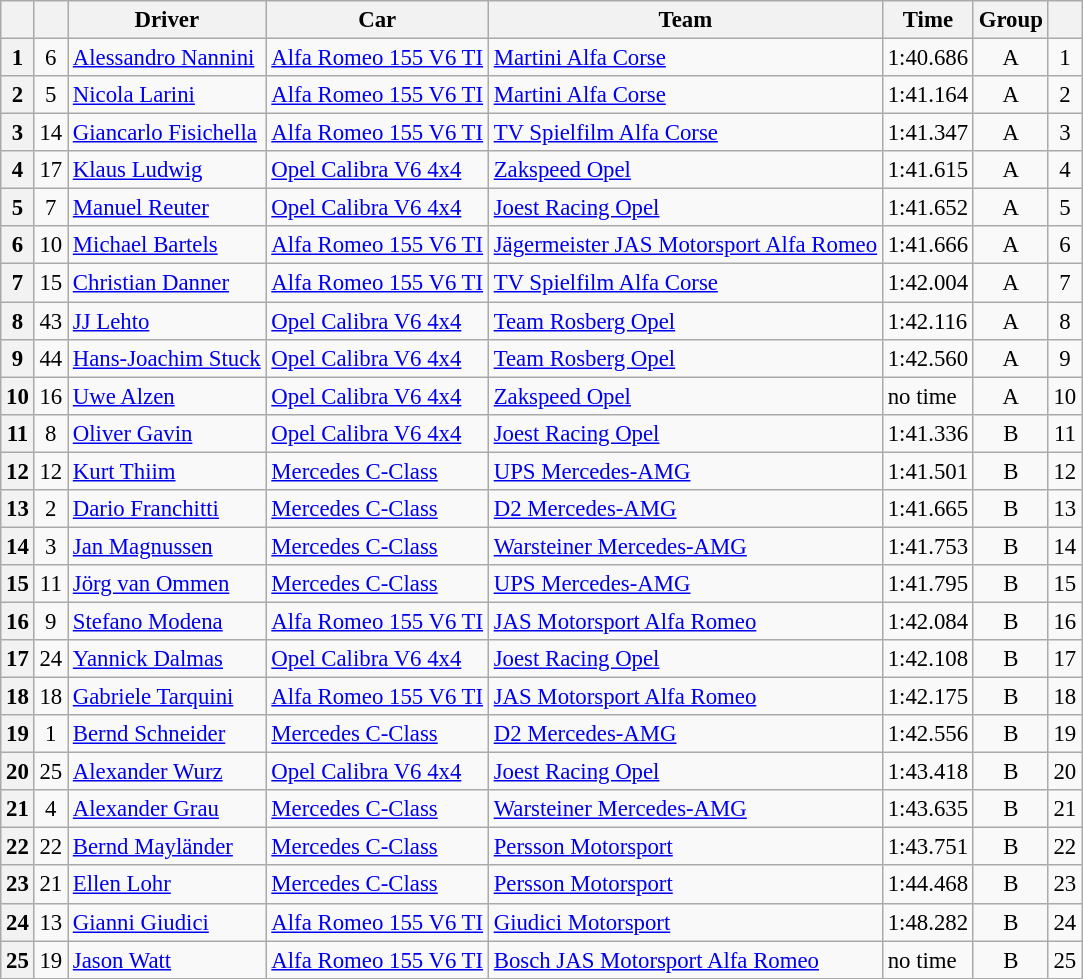<table class="wikitable sortable" style="font-size:95%">
<tr>
<th></th>
<th></th>
<th>Driver</th>
<th>Car</th>
<th>Team</th>
<th>Time</th>
<th>Group</th>
<th></th>
</tr>
<tr>
<th>1</th>
<td align=center>6</td>
<td> <a href='#'>Alessandro Nannini</a></td>
<td><a href='#'>Alfa Romeo 155 V6 TI</a></td>
<td> <a href='#'>Martini Alfa Corse</a></td>
<td>1:40.686</td>
<td align=center>A</td>
<td align=center>1</td>
</tr>
<tr>
<th>2</th>
<td align=center>5</td>
<td> <a href='#'>Nicola Larini</a></td>
<td><a href='#'>Alfa Romeo 155 V6 TI</a></td>
<td> <a href='#'>Martini Alfa Corse</a></td>
<td>1:41.164</td>
<td align=center>A</td>
<td align=center>2</td>
</tr>
<tr>
<th>3</th>
<td align=center>14</td>
<td> <a href='#'>Giancarlo Fisichella</a></td>
<td><a href='#'>Alfa Romeo 155 V6 TI</a></td>
<td> <a href='#'>TV Spielfilm Alfa Corse</a></td>
<td>1:41.347</td>
<td align=center>A</td>
<td align=center>3</td>
</tr>
<tr>
<th>4</th>
<td align=center>17</td>
<td> <a href='#'>Klaus Ludwig</a></td>
<td><a href='#'>Opel Calibra V6 4x4</a></td>
<td> <a href='#'>Zakspeed Opel</a></td>
<td>1:41.615</td>
<td align=center>A</td>
<td align=center>4</td>
</tr>
<tr>
<th>5</th>
<td align=center>7</td>
<td> <a href='#'>Manuel Reuter</a></td>
<td><a href='#'>Opel Calibra V6 4x4</a></td>
<td> <a href='#'>Joest Racing Opel</a></td>
<td>1:41.652</td>
<td align=center>A</td>
<td align=center>5</td>
</tr>
<tr>
<th>6</th>
<td align=center>10</td>
<td> <a href='#'>Michael Bartels</a></td>
<td><a href='#'>Alfa Romeo 155 V6 TI</a></td>
<td> <a href='#'>Jägermeister JAS Motorsport Alfa Romeo</a></td>
<td>1:41.666</td>
<td align=center>A</td>
<td align=center>6</td>
</tr>
<tr>
<th>7</th>
<td align=center>15</td>
<td> <a href='#'>Christian Danner</a></td>
<td><a href='#'>Alfa Romeo 155 V6 TI</a></td>
<td> <a href='#'>TV Spielfilm Alfa Corse</a></td>
<td>1:42.004</td>
<td align=center>A</td>
<td align=center>7</td>
</tr>
<tr>
<th>8</th>
<td align=center>43</td>
<td> <a href='#'>JJ Lehto</a></td>
<td><a href='#'>Opel Calibra V6 4x4</a></td>
<td> <a href='#'>Team Rosberg Opel</a></td>
<td>1:42.116</td>
<td align=center>A</td>
<td align=center>8</td>
</tr>
<tr>
<th>9</th>
<td align=center>44</td>
<td> <a href='#'>Hans-Joachim Stuck</a></td>
<td><a href='#'>Opel Calibra V6 4x4</a></td>
<td> <a href='#'>Team Rosberg Opel</a></td>
<td>1:42.560</td>
<td align=center>A</td>
<td align=center>9</td>
</tr>
<tr>
<th>10</th>
<td align=center>16</td>
<td> <a href='#'>Uwe Alzen</a></td>
<td><a href='#'>Opel Calibra V6 4x4</a></td>
<td> <a href='#'>Zakspeed Opel</a></td>
<td>no time</td>
<td align=center>A</td>
<td align=center>10</td>
</tr>
<tr>
<th>11</th>
<td align=center>8</td>
<td> <a href='#'>Oliver Gavin</a></td>
<td><a href='#'>Opel Calibra V6 4x4</a></td>
<td> <a href='#'>Joest Racing Opel</a></td>
<td>1:41.336</td>
<td align=center>B</td>
<td align=center>11</td>
</tr>
<tr>
<th>12</th>
<td align=center>12</td>
<td> <a href='#'>Kurt Thiim</a></td>
<td><a href='#'>Mercedes C-Class</a></td>
<td> <a href='#'>UPS Mercedes-AMG</a></td>
<td>1:41.501</td>
<td align=center>B</td>
<td align=center>12</td>
</tr>
<tr>
<th>13</th>
<td align=center>2</td>
<td> <a href='#'>Dario Franchitti</a></td>
<td><a href='#'>Mercedes C-Class</a></td>
<td> <a href='#'>D2 Mercedes-AMG</a></td>
<td>1:41.665</td>
<td align=center>B</td>
<td align=center>13</td>
</tr>
<tr>
<th>14</th>
<td align=center>3</td>
<td> <a href='#'>Jan Magnussen</a></td>
<td><a href='#'>Mercedes C-Class</a></td>
<td> <a href='#'>Warsteiner Mercedes-AMG</a></td>
<td>1:41.753</td>
<td align=center>B</td>
<td align=center>14</td>
</tr>
<tr>
<th>15</th>
<td align=center>11</td>
<td> <a href='#'>Jörg van Ommen</a></td>
<td><a href='#'>Mercedes C-Class</a></td>
<td> <a href='#'>UPS Mercedes-AMG</a></td>
<td>1:41.795</td>
<td align=center>B</td>
<td align=center>15</td>
</tr>
<tr>
<th>16</th>
<td align=center>9</td>
<td> <a href='#'>Stefano Modena</a></td>
<td><a href='#'>Alfa Romeo 155 V6 TI</a></td>
<td> <a href='#'>JAS Motorsport Alfa Romeo</a></td>
<td>1:42.084</td>
<td align=center>B</td>
<td align=center>16</td>
</tr>
<tr>
<th>17</th>
<td align=center>24</td>
<td> <a href='#'>Yannick Dalmas</a></td>
<td><a href='#'>Opel Calibra V6 4x4</a></td>
<td> <a href='#'>Joest Racing Opel</a></td>
<td>1:42.108</td>
<td align=center>B</td>
<td align=center>17</td>
</tr>
<tr>
<th>18</th>
<td align=center>18</td>
<td> <a href='#'>Gabriele Tarquini</a></td>
<td><a href='#'>Alfa Romeo 155 V6 TI</a></td>
<td> <a href='#'>JAS Motorsport Alfa Romeo</a></td>
<td>1:42.175</td>
<td align=center>B</td>
<td align=center>18</td>
</tr>
<tr>
<th>19</th>
<td align=center>1</td>
<td> <a href='#'>Bernd Schneider</a></td>
<td><a href='#'>Mercedes C-Class</a></td>
<td> <a href='#'>D2 Mercedes-AMG</a></td>
<td>1:42.556</td>
<td align=center>B</td>
<td align=center>19</td>
</tr>
<tr>
<th>20</th>
<td align=center>25</td>
<td> <a href='#'>Alexander Wurz</a></td>
<td><a href='#'>Opel Calibra V6 4x4</a></td>
<td> <a href='#'>Joest Racing Opel</a></td>
<td>1:43.418</td>
<td align=center>B</td>
<td align=center>20</td>
</tr>
<tr>
<th>21</th>
<td align=center>4</td>
<td> <a href='#'>Alexander Grau</a></td>
<td><a href='#'>Mercedes C-Class</a></td>
<td> <a href='#'>Warsteiner Mercedes-AMG</a></td>
<td>1:43.635</td>
<td align=center>B</td>
<td align=center>21</td>
</tr>
<tr>
<th>22</th>
<td align=center>22</td>
<td> <a href='#'>Bernd Mayländer</a></td>
<td><a href='#'>Mercedes C-Class</a></td>
<td> <a href='#'>Persson Motorsport</a></td>
<td>1:43.751</td>
<td align=center>B</td>
<td align=center>22</td>
</tr>
<tr>
<th>23</th>
<td align=center>21</td>
<td> <a href='#'>Ellen Lohr</a></td>
<td><a href='#'>Mercedes C-Class</a></td>
<td> <a href='#'>Persson Motorsport</a></td>
<td>1:44.468</td>
<td align=center>B</td>
<td align=center>23</td>
</tr>
<tr>
<th>24</th>
<td align=center>13</td>
<td> <a href='#'>Gianni Giudici</a></td>
<td><a href='#'>Alfa Romeo 155 V6 TI</a></td>
<td> <a href='#'>Giudici Motorsport</a></td>
<td>1:48.282</td>
<td align=center>B</td>
<td align=center>24</td>
</tr>
<tr>
<th>25</th>
<td align=center>19</td>
<td> <a href='#'>Jason Watt</a></td>
<td><a href='#'>Alfa Romeo 155 V6 TI</a></td>
<td> <a href='#'>Bosch JAS Motorsport Alfa Romeo</a></td>
<td>no time</td>
<td align=center>B</td>
<td align=center>25</td>
</tr>
<tr>
</tr>
</table>
